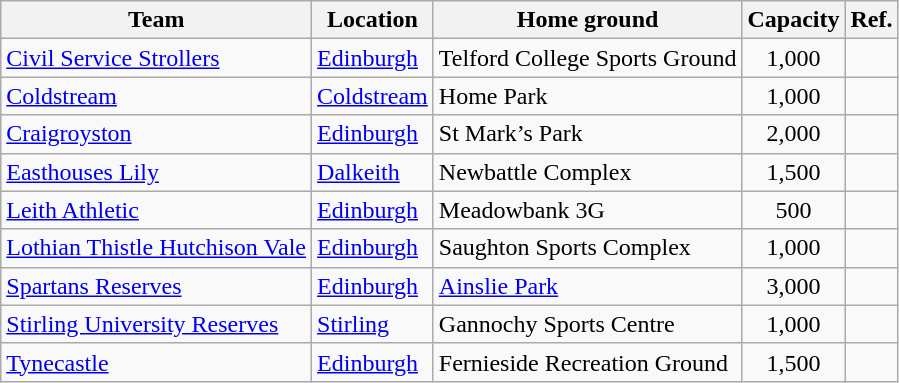<table class="wikitable sortable">
<tr>
<th>Team</th>
<th>Location</th>
<th>Home ground</th>
<th>Capacity</th>
<th>Ref.</th>
</tr>
<tr>
<td><a href='#'>Civil Service Strollers</a></td>
<td><a href='#'>Edinburgh</a></td>
<td>Telford College Sports Ground</td>
<td align=center>1,000</td>
<td></td>
</tr>
<tr>
<td><a href='#'>Coldstream</a></td>
<td><a href='#'>Coldstream</a></td>
<td>Home Park</td>
<td align=center>1,000</td>
<td></td>
</tr>
<tr>
<td><a href='#'>Craigroyston</a></td>
<td><a href='#'>Edinburgh</a></td>
<td>St Mark’s Park</td>
<td align=center>2,000</td>
<td></td>
</tr>
<tr>
<td><a href='#'>Easthouses Lily</a></td>
<td><a href='#'>Dalkeith</a></td>
<td>Newbattle Complex</td>
<td align=center>1,500</td>
<td></td>
</tr>
<tr>
<td><a href='#'>Leith Athletic</a></td>
<td><a href='#'>Edinburgh</a></td>
<td>Meadowbank 3G</td>
<td align=center>500</td>
<td></td>
</tr>
<tr>
<td><a href='#'>Lothian Thistle Hutchison Vale</a></td>
<td><a href='#'>Edinburgh</a></td>
<td>Saughton Sports Complex</td>
<td align=center>1,000</td>
<td></td>
</tr>
<tr>
<td><a href='#'>Spartans Reserves</a></td>
<td><a href='#'>Edinburgh</a></td>
<td><a href='#'>Ainslie Park</a></td>
<td align=center>3,000</td>
<td></td>
</tr>
<tr>
<td><a href='#'>Stirling University Reserves</a></td>
<td><a href='#'>Stirling</a></td>
<td>Gannochy Sports Centre</td>
<td align=center>1,000</td>
<td></td>
</tr>
<tr>
<td><a href='#'>Tynecastle</a></td>
<td><a href='#'>Edinburgh</a></td>
<td>Fernieside Recreation Ground</td>
<td align=center>1,500</td>
<td></td>
</tr>
</table>
